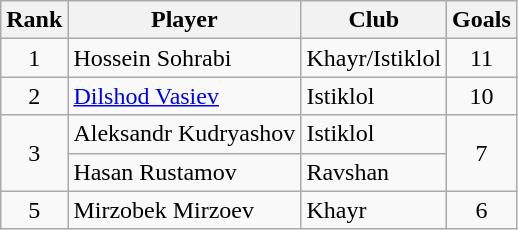<table class="wikitable" style="text-align:center">
<tr>
<th>Rank</th>
<th>Player</th>
<th>Club</th>
<th>Goals</th>
</tr>
<tr>
<td>1</td>
<td align="left"> Hossein Sohrabi</td>
<td align="left">Khayr/Istiklol</td>
<td>11</td>
</tr>
<tr>
<td>2</td>
<td align="left"> <a href='#'>Dilshod Vasiev</a></td>
<td align="left">Istiklol</td>
<td>10</td>
</tr>
<tr>
<td rowspan="2">3</td>
<td align="left"> Aleksandr Kudryashov</td>
<td align="left">Istiklol</td>
<td rowspan="2">7</td>
</tr>
<tr>
<td align="left"> Hasan Rustamov</td>
<td align="left">Ravshan</td>
</tr>
<tr>
<td>5</td>
<td align="left"> Mirzobek Mirzoev</td>
<td align="left">Khayr</td>
<td>6</td>
</tr>
</table>
